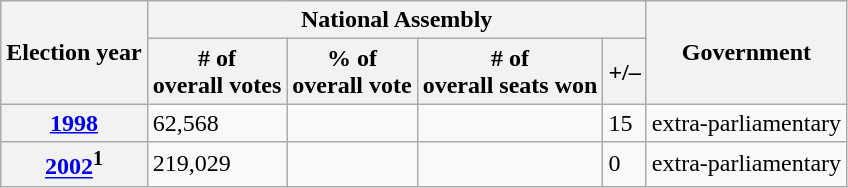<table class=wikitable>
<tr>
<th rowspan=2>Election year</th>
<th colspan=4>National Assembly</th>
<th rowspan=2>Government</th>
</tr>
<tr>
<th># of<br>overall votes</th>
<th>% of<br>overall vote</th>
<th># of<br>overall seats won</th>
<th>+/–</th>
</tr>
<tr>
<th><a href='#'>1998</a></th>
<td>62,568</td>
<td></td>
<td></td>
<td> 15</td>
<td>extra-parliamentary</td>
</tr>
<tr>
<th><a href='#'>2002</a><sup>1</sup></th>
<td>219,029</td>
<td></td>
<td></td>
<td> 0</td>
<td>extra-parliamentary</td>
</tr>
</table>
